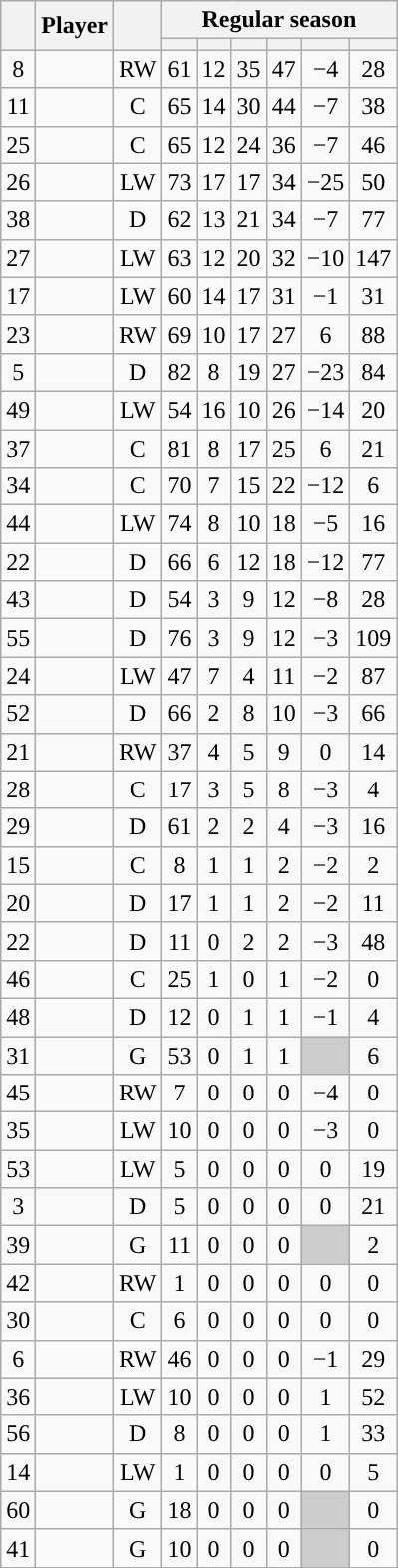<table class="wikitable sortable plainrowheaders" style="text-align:center;">
<tr>
<th scope="col" data-sort-type="number" rowspan="2"></th>
<th scope="col" rowspan="2">Player</th>
<th scope="col" rowspan="2"></th>
<th scope=colgroup colspan=6>Regular season</th>
</tr>
<tr>
<th scope="col" data-sort-type="number"></th>
<th scope="col" data-sort-type="number"></th>
<th scope="col" data-sort-type="number"></th>
<th scope="col" data-sort-type="number"></th>
<th scope="col" data-sort-type="number"></th>
<th scope="col" data-sort-type="number"></th>
</tr>
<tr>
<td scope="row">8</td>
<td align="left"></td>
<td>RW</td>
<td>61</td>
<td>12</td>
<td>35</td>
<td>47</td>
<td>−4</td>
<td>28</td>
</tr>
<tr>
<td scope="row">11</td>
<td align="left"></td>
<td>C</td>
<td>65</td>
<td>14</td>
<td>30</td>
<td>44</td>
<td>−7</td>
<td>38</td>
</tr>
<tr>
<td scope="row">25</td>
<td align="left"></td>
<td>C</td>
<td>65</td>
<td>12</td>
<td>24</td>
<td>36</td>
<td>−7</td>
<td>46</td>
</tr>
<tr>
<td scope="row">26</td>
<td align="left"></td>
<td>LW</td>
<td>73</td>
<td>17</td>
<td>17</td>
<td>34</td>
<td>−25</td>
<td>50</td>
</tr>
<tr>
<td scope="row">38</td>
<td align="left"></td>
<td>D</td>
<td>62</td>
<td>13</td>
<td>21</td>
<td>34</td>
<td>−7</td>
<td>77</td>
</tr>
<tr>
<td scope="row">27</td>
<td align="left"></td>
<td>LW</td>
<td>63</td>
<td>12</td>
<td>20</td>
<td>32</td>
<td>−10</td>
<td>147</td>
</tr>
<tr>
<td scope="row">17</td>
<td align="left"></td>
<td>LW</td>
<td>60</td>
<td>14</td>
<td>17</td>
<td>31</td>
<td>−1</td>
<td>31</td>
</tr>
<tr>
<td scope="row">23</td>
<td align="left"></td>
<td>RW</td>
<td>69</td>
<td>10</td>
<td>17</td>
<td>27</td>
<td>6</td>
<td>88</td>
</tr>
<tr>
<td scope="row">5</td>
<td align="left"></td>
<td>D</td>
<td>82</td>
<td>8</td>
<td>19</td>
<td>27</td>
<td>−23</td>
<td>84</td>
</tr>
<tr>
<td scope="row">49</td>
<td align="left"></td>
<td>LW</td>
<td>54</td>
<td>16</td>
<td>10</td>
<td>26</td>
<td>−14</td>
<td>20</td>
</tr>
<tr>
<td scope="row">37</td>
<td align="left"></td>
<td>C</td>
<td>81</td>
<td>8</td>
<td>17</td>
<td>25</td>
<td>6</td>
<td>21</td>
</tr>
<tr>
<td scope="row">34</td>
<td align="left"></td>
<td>C</td>
<td>70</td>
<td>7</td>
<td>15</td>
<td>22</td>
<td>−12</td>
<td>6</td>
</tr>
<tr>
<td scope="row">44</td>
<td align="left"></td>
<td>LW</td>
<td>74</td>
<td>8</td>
<td>10</td>
<td>18</td>
<td>−5</td>
<td>16</td>
</tr>
<tr>
<td scope="row">22</td>
<td align="left"></td>
<td>D</td>
<td>66</td>
<td>6</td>
<td>12</td>
<td>18</td>
<td>−12</td>
<td>77</td>
</tr>
<tr>
<td scope="row">43</td>
<td align="left"></td>
<td>D</td>
<td>54</td>
<td>3</td>
<td>9</td>
<td>12</td>
<td>−8</td>
<td>28</td>
</tr>
<tr>
<td scope="row">55</td>
<td align="left"></td>
<td>D</td>
<td>76</td>
<td>3</td>
<td>9</td>
<td>12</td>
<td>−3</td>
<td>109</td>
</tr>
<tr>
<td scope="row">24</td>
<td align="left"></td>
<td>LW</td>
<td>47</td>
<td>7</td>
<td>4</td>
<td>11</td>
<td>−2</td>
<td>87</td>
</tr>
<tr>
<td scope="row">52</td>
<td align="left"></td>
<td>D</td>
<td>66</td>
<td>2</td>
<td>8</td>
<td>10</td>
<td>−3</td>
<td>66</td>
</tr>
<tr>
<td scope="row">21</td>
<td align="left"></td>
<td>RW</td>
<td>37</td>
<td>4</td>
<td>5</td>
<td>9</td>
<td>0</td>
<td>14</td>
</tr>
<tr>
<td scope="row">28</td>
<td align="left"></td>
<td>C</td>
<td>17</td>
<td>3</td>
<td>5</td>
<td>8</td>
<td>−3</td>
<td>4</td>
</tr>
<tr>
<td scope="row">29</td>
<td align="left"></td>
<td>D</td>
<td>61</td>
<td>2</td>
<td>2</td>
<td>4</td>
<td>−3</td>
<td>16</td>
</tr>
<tr>
<td scope="row">15</td>
<td align="left"></td>
<td>C</td>
<td>8</td>
<td>1</td>
<td>1</td>
<td>2</td>
<td>−2</td>
<td>2</td>
</tr>
<tr>
<td scope="row">20</td>
<td align="left"></td>
<td>D</td>
<td>17</td>
<td>1</td>
<td>1</td>
<td>2</td>
<td>−2</td>
<td>11</td>
</tr>
<tr>
<td scope="row">22</td>
<td align="left"></td>
<td>D</td>
<td>11</td>
<td>0</td>
<td>2</td>
<td>2</td>
<td>−3</td>
<td>48</td>
</tr>
<tr>
<td scope="row">46</td>
<td align="left"></td>
<td>C</td>
<td>25</td>
<td>1</td>
<td>0</td>
<td>1</td>
<td>−2</td>
<td>0</td>
</tr>
<tr>
<td scope="row">48</td>
<td align="left"></td>
<td>D</td>
<td>12</td>
<td>0</td>
<td>1</td>
<td>1</td>
<td>−1</td>
<td>4</td>
</tr>
<tr>
<td scope="row">31</td>
<td align="left"></td>
<td>G</td>
<td>53</td>
<td>0</td>
<td>1</td>
<td>1</td>
<td style="background:#ccc"></td>
<td>6</td>
</tr>
<tr>
<td scope="row">45</td>
<td align="left"></td>
<td>RW</td>
<td>7</td>
<td>0</td>
<td>0</td>
<td>0</td>
<td>−4</td>
<td>0</td>
</tr>
<tr>
<td scope="row">35</td>
<td align="left"></td>
<td>LW</td>
<td>10</td>
<td>0</td>
<td>0</td>
<td>0</td>
<td>−3</td>
<td>0</td>
</tr>
<tr>
<td scope="row">53</td>
<td align="left"></td>
<td>LW</td>
<td>5</td>
<td>0</td>
<td>0</td>
<td>0</td>
<td>0</td>
<td>19</td>
</tr>
<tr>
<td scope="row">3</td>
<td align="left"></td>
<td>D</td>
<td>5</td>
<td>0</td>
<td>0</td>
<td>0</td>
<td>0</td>
<td>21</td>
</tr>
<tr>
<td scope="row">39</td>
<td align="left"></td>
<td>G</td>
<td>11</td>
<td>0</td>
<td>0</td>
<td>0</td>
<td style="background:#ccc"></td>
<td>2</td>
</tr>
<tr>
<td scope="row">42</td>
<td align="left"></td>
<td>RW</td>
<td>1</td>
<td>0</td>
<td>0</td>
<td>0</td>
<td>0</td>
<td>0</td>
</tr>
<tr>
<td scope="row">30</td>
<td align="left"></td>
<td>C</td>
<td>6</td>
<td>0</td>
<td>0</td>
<td>0</td>
<td>0</td>
<td>0</td>
</tr>
<tr>
<td scope="row">6</td>
<td align="left"></td>
<td>RW</td>
<td>46</td>
<td>0</td>
<td>0</td>
<td>0</td>
<td>−1</td>
<td>29</td>
</tr>
<tr>
<td scope="row">36</td>
<td align="left"></td>
<td>LW</td>
<td>10</td>
<td>0</td>
<td>0</td>
<td>0</td>
<td>1</td>
<td>52</td>
</tr>
<tr>
<td scope="row">56</td>
<td align="left"></td>
<td>D</td>
<td>8</td>
<td>0</td>
<td>0</td>
<td>0</td>
<td>1</td>
<td>33</td>
</tr>
<tr>
<td scope="row">14</td>
<td align="left"></td>
<td>LW</td>
<td>1</td>
<td>0</td>
<td>0</td>
<td>0</td>
<td>0</td>
<td>5</td>
</tr>
<tr>
<td scope="row">60</td>
<td align="left"></td>
<td>G</td>
<td>18</td>
<td>0</td>
<td>0</td>
<td>0</td>
<td style="background:#ccc"></td>
<td>0</td>
</tr>
<tr>
<td scope="row">41</td>
<td align="left"></td>
<td>G</td>
<td>10</td>
<td>0</td>
<td>0</td>
<td>0</td>
<td style="background:#ccc"></td>
<td>0</td>
</tr>
</table>
